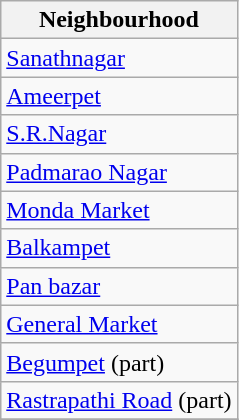<table class="wikitable sortable static-row-numbers static-row-header-hash">
<tr>
<th>Neighbourhood</th>
</tr>
<tr>
<td><a href='#'>Sanathnagar</a></td>
</tr>
<tr>
<td><a href='#'>Ameerpet</a></td>
</tr>
<tr>
<td><a href='#'>S.R.Nagar</a></td>
</tr>
<tr>
<td><a href='#'>Padmarao Nagar</a></td>
</tr>
<tr>
<td><a href='#'>Monda Market</a></td>
</tr>
<tr>
<td><a href='#'>Balkampet</a></td>
</tr>
<tr>
<td><a href='#'>Pan bazar</a></td>
</tr>
<tr>
<td><a href='#'>General Market</a></td>
</tr>
<tr>
<td><a href='#'>Begumpet</a> (part)</td>
</tr>
<tr>
<td><a href='#'>Rastrapathi Road</a> (part)</td>
</tr>
<tr>
</tr>
</table>
